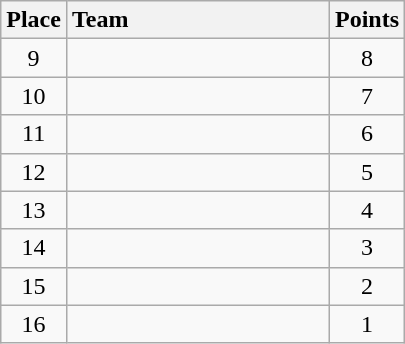<table class="wikitable" style="text-align:center; padding-bottom:0;">
<tr>
<th>Place</th>
<th style="width:10.5em; text-align:left;">Team</th>
<th>Points</th>
</tr>
<tr>
<td>9</td>
<td align=left></td>
<td>8</td>
</tr>
<tr>
<td>10</td>
<td align=left></td>
<td>7</td>
</tr>
<tr>
<td>11</td>
<td align=left></td>
<td>6</td>
</tr>
<tr>
<td>12</td>
<td align=left></td>
<td>5</td>
</tr>
<tr>
<td>13</td>
<td align=left></td>
<td>4</td>
</tr>
<tr>
<td>14</td>
<td align=left></td>
<td>3</td>
</tr>
<tr>
<td>15</td>
<td align=left></td>
<td>2</td>
</tr>
<tr>
<td>16</td>
<td align=left></td>
<td>1</td>
</tr>
</table>
